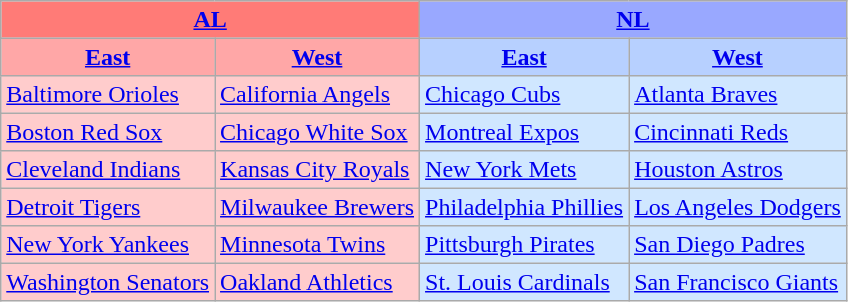<table class="wikitable" style="font-size:100%;line-height:1.1;">
<tr>
<th colspan="2" style="background-color: #FF7B77;"><a href='#'>AL</a></th>
<th colspan="2" style="background-color: #99A8FF;"><a href='#'>NL</a></th>
</tr>
<tr>
<th style="background-color: #FFA7A7;"><a href='#'>East</a></th>
<th style="background-color: #FFA7A7;"><a href='#'>West</a></th>
<th style="background-color: #B7D0FF;"><a href='#'>East</a></th>
<th style="background-color: #B7D0FF;"><a href='#'>West</a></th>
</tr>
<tr>
<td style="background-color: #FFCCCC;"><a href='#'>Baltimore Orioles</a></td>
<td style="background-color: #FFCCCC;"><a href='#'>California Angels</a></td>
<td style="background-color: #D0E7FF;"><a href='#'>Chicago Cubs</a></td>
<td style="background-color: #D0E7FF;"><a href='#'>Atlanta Braves</a></td>
</tr>
<tr>
<td style="background-color: #FFCCCC;"><a href='#'>Boston Red Sox</a></td>
<td style="background-color: #FFCCCC;"><a href='#'>Chicago White Sox</a></td>
<td style="background-color: #D0E7FF;"><a href='#'>Montreal Expos</a></td>
<td style="background-color: #D0E7FF;"><a href='#'>Cincinnati Reds</a></td>
</tr>
<tr>
<td style="background-color: #FFCCCC;"><a href='#'>Cleveland Indians</a></td>
<td style="background-color: #FFCCCC;"><a href='#'>Kansas City Royals</a></td>
<td style="background-color: #D0E7FF;"><a href='#'>New York Mets</a></td>
<td style="background-color: #D0E7FF;"><a href='#'>Houston Astros</a></td>
</tr>
<tr>
<td style="background-color: #FFCCCC;"><a href='#'>Detroit Tigers</a></td>
<td style="background-color: #FFCCCC;"><a href='#'>Milwaukee Brewers</a></td>
<td style="background-color: #D0E7FF;"><a href='#'>Philadelphia Phillies</a></td>
<td style="background-color: #D0E7FF;"><a href='#'>Los Angeles Dodgers</a></td>
</tr>
<tr>
<td style="background-color: #FFCCCC;"><a href='#'>New York Yankees</a></td>
<td style="background-color: #FFCCCC;"><a href='#'>Minnesota Twins</a></td>
<td style="background-color: #D0E7FF;"><a href='#'>Pittsburgh Pirates</a></td>
<td style="background-color: #D0E7FF;"><a href='#'>San Diego Padres</a></td>
</tr>
<tr>
<td style="background-color: #FFCCCC;"><a href='#'>Washington Senators</a></td>
<td style="background-color: #FFCCCC;"><a href='#'>Oakland Athletics</a></td>
<td style="background-color: #D0E7FF;"><a href='#'>St. Louis Cardinals</a></td>
<td style="background-color: #D0E7FF;"><a href='#'>San Francisco Giants</a></td>
</tr>
</table>
